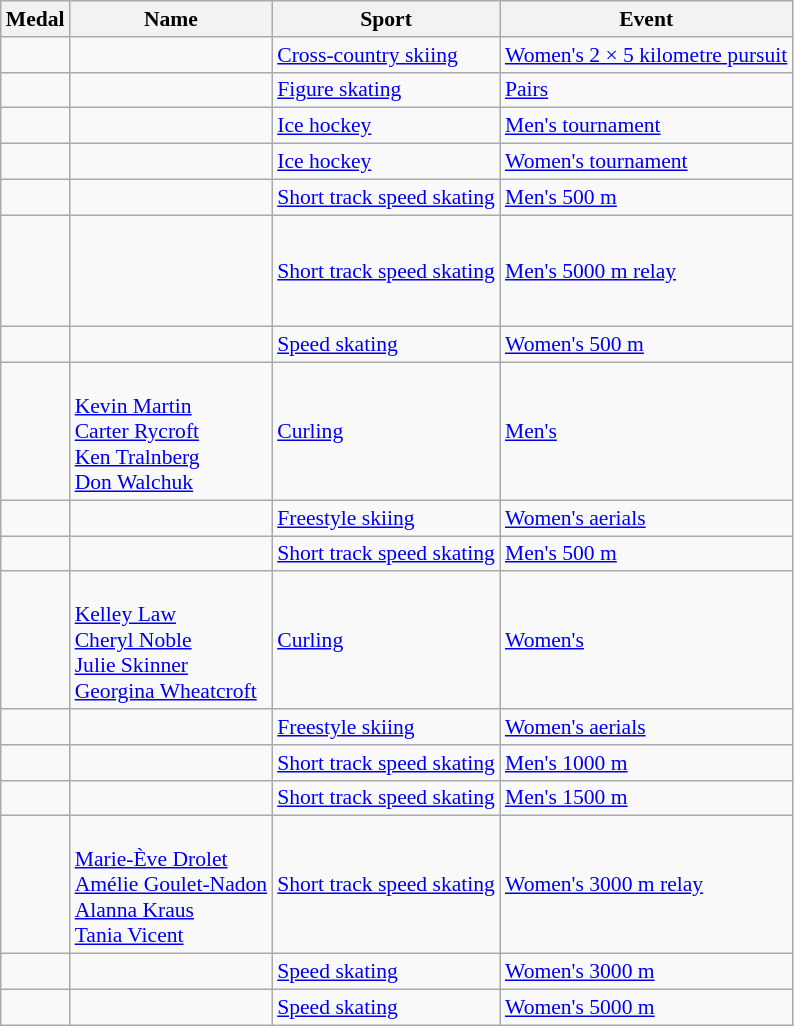<table class="wikitable sortable" style="font-size:90%">
<tr>
<th>Medal</th>
<th>Name</th>
<th>Sport</th>
<th>Event</th>
</tr>
<tr>
<td></td>
<td></td>
<td><a href='#'>Cross-country skiing</a></td>
<td><a href='#'>Women's 2 × 5 kilometre pursuit</a></td>
</tr>
<tr>
<td></td>
<td> <br></td>
<td><a href='#'>Figure skating</a></td>
<td><a href='#'>Pairs</a></td>
</tr>
<tr>
<td></td>
<td><br></td>
<td><a href='#'>Ice hockey</a></td>
<td><a href='#'>Men's tournament</a></td>
</tr>
<tr>
<td></td>
<td><br></td>
<td><a href='#'>Ice hockey</a></td>
<td><a href='#'>Women's tournament</a></td>
</tr>
<tr>
<td></td>
<td></td>
<td><a href='#'>Short track speed skating</a></td>
<td><a href='#'>Men's 500 m</a></td>
</tr>
<tr>
<td></td>
<td> <br><br><br><br></td>
<td><a href='#'>Short track speed skating</a></td>
<td><a href='#'>Men's 5000 m relay</a></td>
</tr>
<tr>
<td></td>
<td></td>
<td><a href='#'>Speed skating</a></td>
<td><a href='#'>Women's 500 m</a></td>
</tr>
<tr>
<td></td>
<td> <br><a href='#'>Kevin Martin</a><br><a href='#'>Carter Rycroft</a><br><a href='#'>Ken Tralnberg</a><br><a href='#'>Don Walchuk</a></td>
<td><a href='#'>Curling</a></td>
<td><a href='#'>Men's</a></td>
</tr>
<tr>
<td></td>
<td></td>
<td><a href='#'>Freestyle skiing</a></td>
<td><a href='#'>Women's aerials</a></td>
</tr>
<tr>
<td></td>
<td></td>
<td><a href='#'>Short track speed skating</a></td>
<td><a href='#'>Men's 500 m</a></td>
</tr>
<tr>
<td></td>
<td> <br><a href='#'>Kelley Law</a><br><a href='#'>Cheryl Noble</a><br><a href='#'>Julie Skinner</a><br><a href='#'>Georgina Wheatcroft</a></td>
<td><a href='#'>Curling</a></td>
<td><a href='#'>Women's</a></td>
</tr>
<tr>
<td></td>
<td></td>
<td><a href='#'>Freestyle skiing</a></td>
<td><a href='#'>Women's aerials</a></td>
</tr>
<tr>
<td></td>
<td></td>
<td><a href='#'>Short track speed skating</a></td>
<td><a href='#'>Men's 1000 m</a></td>
</tr>
<tr>
<td></td>
<td></td>
<td><a href='#'>Short track speed skating</a></td>
<td><a href='#'>Men's 1500 m</a></td>
</tr>
<tr>
<td></td>
<td> <br><a href='#'>Marie-Ève Drolet</a><br><a href='#'>Amélie Goulet-Nadon</a><br><a href='#'>Alanna Kraus</a><br><a href='#'>Tania Vicent</a></td>
<td><a href='#'>Short track speed skating</a></td>
<td><a href='#'>Women's 3000 m relay</a></td>
</tr>
<tr>
<td></td>
<td></td>
<td><a href='#'>Speed skating</a></td>
<td><a href='#'>Women's 3000 m</a></td>
</tr>
<tr>
<td></td>
<td></td>
<td><a href='#'>Speed skating</a></td>
<td><a href='#'>Women's 5000 m</a></td>
</tr>
</table>
